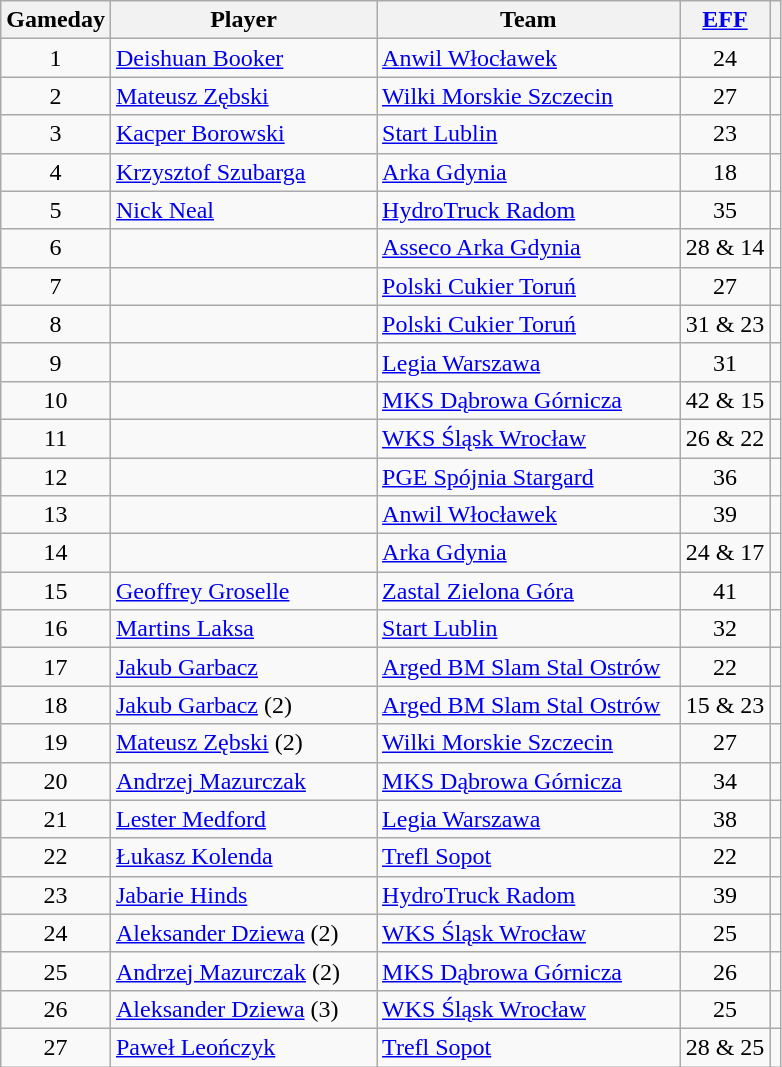<table class="wikitable sortable" style="text-align:center;">
<tr>
<th>Gameday</th>
<th width=170>Player</th>
<th width=195>Team</th>
<th><a href='#'>EFF</a></th>
<th></th>
</tr>
<tr>
<td>1</td>
<td align=left> <a href='#'>Deishuan Booker</a></td>
<td align=left><a href='#'>Anwil Włocławek</a></td>
<td>24</td>
<td></td>
</tr>
<tr>
<td>2</td>
<td align=left> <a href='#'>Mateusz Zębski</a></td>
<td align=left><a href='#'>Wilki Morskie Szczecin</a></td>
<td>27</td>
<td></td>
</tr>
<tr>
<td>3</td>
<td align=left> <a href='#'>Kacper Borowski</a></td>
<td align=left><a href='#'>Start Lublin</a></td>
<td>23</td>
<td></td>
</tr>
<tr>
<td>4</td>
<td align=left> <a href='#'>Krzysztof Szubarga</a></td>
<td align=left><a href='#'>Arka Gdynia</a></td>
<td>18</td>
<td></td>
</tr>
<tr>
<td>5</td>
<td align=left> <a href='#'>Nick Neal</a></td>
<td align=left><a href='#'>HydroTruck Radom</a></td>
<td>35</td>
<td></td>
</tr>
<tr>
<td>6</td>
<td align=left></td>
<td align=left><a href='#'>Asseco Arka Gdynia</a></td>
<td>28 & 14</td>
<td></td>
</tr>
<tr>
<td>7</td>
<td align=left></td>
<td align=left><a href='#'>Polski Cukier Toruń</a></td>
<td>27</td>
<td></td>
</tr>
<tr>
<td>8</td>
<td align=left></td>
<td align=left><a href='#'>Polski Cukier Toruń</a></td>
<td>31 & 23</td>
<td></td>
</tr>
<tr>
<td>9</td>
<td align=left></td>
<td align=left><a href='#'>Legia Warszawa</a></td>
<td>31</td>
<td></td>
</tr>
<tr>
<td>10</td>
<td align=left></td>
<td align=left><a href='#'>MKS Dąbrowa Górnicza</a></td>
<td>42 & 15</td>
<td></td>
</tr>
<tr>
<td>11</td>
<td align=left></td>
<td align=left><a href='#'>WKS Śląsk Wrocław</a></td>
<td>26 & 22</td>
<td></td>
</tr>
<tr>
<td>12</td>
<td align=left></td>
<td align=left><a href='#'>PGE Spójnia Stargard</a></td>
<td>36</td>
<td></td>
</tr>
<tr>
<td>13</td>
<td align=left></td>
<td align=left><a href='#'>Anwil Włocławek</a></td>
<td>39</td>
<td></td>
</tr>
<tr>
<td>14</td>
<td align=left></td>
<td align=left><a href='#'>Arka Gdynia</a></td>
<td>24 & 17</td>
<td></td>
</tr>
<tr>
<td>15</td>
<td align=left> <a href='#'>Geoffrey Groselle</a></td>
<td align=left><a href='#'>Zastal Zielona Góra</a></td>
<td>41</td>
<td></td>
</tr>
<tr>
<td>16</td>
<td align=left> <a href='#'>Martins Laksa</a></td>
<td align=left><a href='#'>Start Lublin</a></td>
<td>32</td>
<td></td>
</tr>
<tr>
<td>17</td>
<td align=left> <a href='#'>Jakub Garbacz</a></td>
<td align=left><a href='#'>Arged BM Slam Stal Ostrów</a></td>
<td>22</td>
<td></td>
</tr>
<tr>
<td>18</td>
<td align=left> <a href='#'>Jakub Garbacz</a> (2)</td>
<td align=left><a href='#'>Arged BM Slam Stal Ostrów</a></td>
<td>15 & 23</td>
<td></td>
</tr>
<tr>
<td>19</td>
<td align=left> <a href='#'>Mateusz Zębski</a> (2)</td>
<td align=left><a href='#'>Wilki Morskie Szczecin</a></td>
<td>27</td>
<td></td>
</tr>
<tr>
<td>20</td>
<td align=left> <a href='#'>Andrzej Mazurczak</a></td>
<td align=left><a href='#'>MKS Dąbrowa Górnicza</a></td>
<td>34</td>
<td></td>
</tr>
<tr>
<td>21</td>
<td align=left> <a href='#'>Lester Medford</a></td>
<td align=left><a href='#'>Legia Warszawa</a></td>
<td>38</td>
<td></td>
</tr>
<tr>
<td>22</td>
<td align=left> <a href='#'>Łukasz Kolenda</a></td>
<td align=left><a href='#'>Trefl Sopot</a></td>
<td>22</td>
<td></td>
</tr>
<tr>
<td>23</td>
<td align=left> <a href='#'>Jabarie Hinds</a></td>
<td align=left><a href='#'>HydroTruck Radom</a></td>
<td>39</td>
<td></td>
</tr>
<tr>
<td>24</td>
<td align=left> <a href='#'>Aleksander Dziewa</a> (2)</td>
<td align=left><a href='#'>WKS Śląsk Wrocław</a></td>
<td>25</td>
<td></td>
</tr>
<tr>
<td>25</td>
<td align=left> <a href='#'>Andrzej Mazurczak</a> (2)</td>
<td align=left><a href='#'>MKS Dąbrowa Górnicza</a></td>
<td>26</td>
<td></td>
</tr>
<tr>
<td>26</td>
<td align=left> <a href='#'>Aleksander Dziewa</a> (3)</td>
<td align=left><a href='#'>WKS Śląsk Wrocław</a></td>
<td>25</td>
<td></td>
</tr>
<tr>
<td>27</td>
<td align=left> <a href='#'>Paweł Leończyk</a></td>
<td align=left><a href='#'>Trefl Sopot</a></td>
<td>28 & 25</td>
<td></td>
</tr>
</table>
